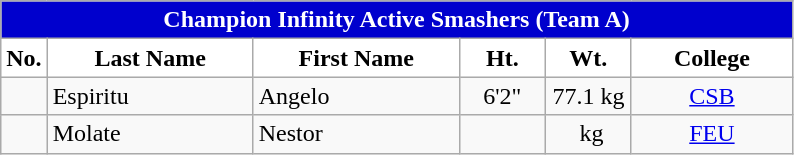<table class="wikitable" style="text-align:center;">
<tr>
<td colspan="8" style= "background: #0000CD; color: white; text-align: center"><strong>Champion Infinity Active Smashers (Team A)</strong></td>
</tr>
<tr>
<th width=3px style="background: white; color: black; text-align: center"><strong>No.</strong></th>
<th width=130px style="background: white; color: black">Last Name</th>
<th width=130px style="background: white; color: black">First Name</th>
<th width=50px style="background: white; color: black">Ht.</th>
<th width=50px style="background: white; color: black">Wt.</th>
<th width=100px style="background: white; color: black">College</th>
</tr>
<tr>
<td></td>
<td style="text-align: left">Espiritu</td>
<td style="text-align: left">Angelo</td>
<td>6'2"</td>
<td>77.1 kg</td>
<td><a href='#'>CSB</a></td>
</tr>
<tr>
<td></td>
<td style="text-align: left">Molate</td>
<td style="text-align: left">Nestor</td>
<td></td>
<td> kg</td>
<td><a href='#'>FEU</a></td>
</tr>
</table>
